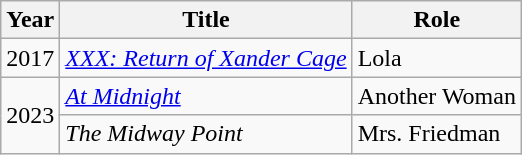<table class="wikitable sortable">
<tr>
<th>Year</th>
<th>Title</th>
<th>Role</th>
</tr>
<tr>
<td>2017</td>
<td><em><a href='#'>XXX: Return of Xander Cage</a></em></td>
<td>Lola</td>
</tr>
<tr>
<td rowspan="2">2023</td>
<td><em><a href='#'>At Midnight</a></em></td>
<td>Another Woman</td>
</tr>
<tr>
<td><em>The Midway Point</em></td>
<td>Mrs. Friedman</td>
</tr>
</table>
